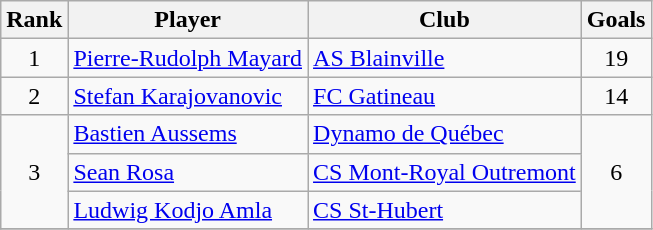<table class="wikitable">
<tr>
<th>Rank</th>
<th>Player</th>
<th>Club</th>
<th>Goals</th>
</tr>
<tr>
<td align=center>1</td>
<td> <a href='#'>Pierre-Rudolph Mayard</a></td>
<td><a href='#'>AS Blainville</a></td>
<td align=center>19</td>
</tr>
<tr>
<td align=center>2</td>
<td> <a href='#'>Stefan Karajovanovic</a></td>
<td><a href='#'>FC Gatineau</a></td>
<td align=center>14</td>
</tr>
<tr>
<td rowspan="3" align=center>3</td>
<td> <a href='#'>Bastien Aussems</a></td>
<td><a href='#'>Dynamo de Québec</a></td>
<td rowspan="3" align=center>6</td>
</tr>
<tr>
<td> <a href='#'>Sean Rosa</a></td>
<td><a href='#'>CS Mont-Royal Outremont</a></td>
</tr>
<tr>
<td> <a href='#'>Ludwig Kodjo Amla</a></td>
<td><a href='#'>CS St-Hubert</a></td>
</tr>
<tr>
</tr>
</table>
